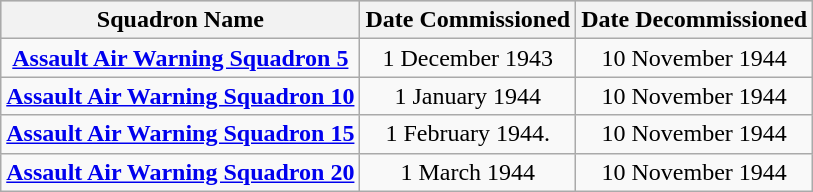<table class="wikitable" style="text-align:center;">
<tr bgcolor="#CCCCCC">
<th>Squadron Name</th>
<th>Date Commissioned</th>
<th>Date Decommissioned</th>
</tr>
<tr>
<td><strong><a href='#'>Assault Air Warning Squadron 5</a></strong></td>
<td>1 December 1943</td>
<td>10 November 1944</td>
</tr>
<tr>
<td><strong><a href='#'>Assault Air Warning Squadron 10</a></strong></td>
<td>1 January 1944</td>
<td>10 November 1944</td>
</tr>
<tr>
<td><strong><a href='#'>Assault Air Warning Squadron 15</a></strong></td>
<td>1 February 1944.</td>
<td>10 November 1944</td>
</tr>
<tr>
<td><strong><a href='#'>Assault Air Warning Squadron 20</a></strong></td>
<td>1 March 1944</td>
<td>10 November 1944</td>
</tr>
</table>
